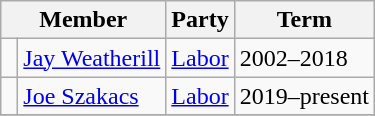<table class="wikitable">
<tr>
<th colspan="2">Member</th>
<th>Party</th>
<th>Term</th>
</tr>
<tr>
<td> </td>
<td><a href='#'>Jay Weatherill</a></td>
<td><a href='#'>Labor</a></td>
<td>2002–2018</td>
</tr>
<tr>
<td> </td>
<td><a href='#'>Joe Szakacs</a></td>
<td><a href='#'>Labor</a></td>
<td>2019–present</td>
</tr>
<tr>
</tr>
</table>
